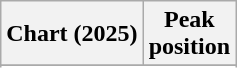<table class="wikitable sortable plainrowheaders" style="text-align:center">
<tr>
<th scope="col">Chart (2025)</th>
<th scope="col">Peak<br>position</th>
</tr>
<tr>
</tr>
<tr>
</tr>
<tr>
</tr>
</table>
